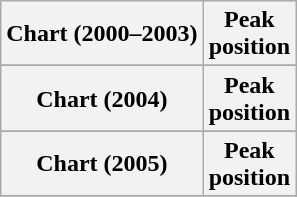<table class="wikitable sortable plainrowheaders" style="text-align:center;">
<tr>
<th>Chart (2000–2003)</th>
<th>Peak<br>position</th>
</tr>
<tr>
</tr>
<tr>
</tr>
<tr>
</tr>
<tr>
</tr>
<tr>
</tr>
<tr>
</tr>
<tr>
<th>Chart (2004)</th>
<th>Peak<br>position</th>
</tr>
<tr>
</tr>
<tr>
</tr>
<tr>
</tr>
<tr>
<th>Chart (2005)</th>
<th>Peak<br>position</th>
</tr>
<tr>
</tr>
</table>
